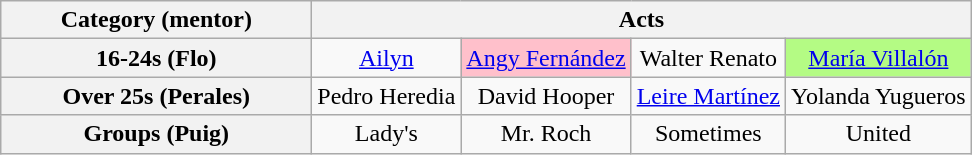<table class="wikitable" style="text-align:center">
<tr>
<th style="width:200px">Category (mentor)</th>
<th colspan="4">Acts</th>
</tr>
<tr>
<th>16-24s (Flo)</th>
<td><a href='#'>Ailyn</a></td>
<td style="background:pink"><a href='#'>Angy Fernández</a></td>
<td>Walter Renato</td>
<td style="background:#B4FB84"><a href='#'>María Villalón</a></td>
</tr>
<tr>
<th>Over 25s (Perales)</th>
<td>Pedro Heredia</td>
<td>David Hooper</td>
<td><a href='#'>Leire Martínez</a></td>
<td>Yolanda Yugueros</td>
</tr>
<tr>
<th>Groups (Puig)</th>
<td>Lady's</td>
<td>Mr. Roch</td>
<td>Sometimes</td>
<td>United</td>
</tr>
</table>
